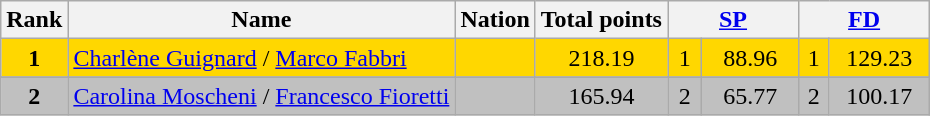<table class="wikitable sortable">
<tr>
<th>Rank</th>
<th>Name</th>
<th>Nation</th>
<th>Total points</th>
<th colspan="2" width="80px"><a href='#'>SP</a></th>
<th colspan="2" width="80px"><a href='#'>FD</a></th>
</tr>
<tr bgcolor="gold">
<td align="center"><strong>1</strong></td>
<td><a href='#'>Charlène Guignard</a> / <a href='#'>Marco Fabbri</a></td>
<td></td>
<td align="center">218.19</td>
<td align="center">1</td>
<td align="center">88.96</td>
<td align="center">1</td>
<td align="center">129.23</td>
</tr>
<tr>
</tr>
<tr bgcolor="silver">
<td align="center"><strong>2</strong></td>
<td><a href='#'>Carolina Moscheni</a> / <a href='#'>Francesco Fioretti</a></td>
<td></td>
<td align="center">165.94</td>
<td align="center">2</td>
<td align="center">65.77</td>
<td align="center">2</td>
<td align="center">100.17</td>
</tr>
</table>
